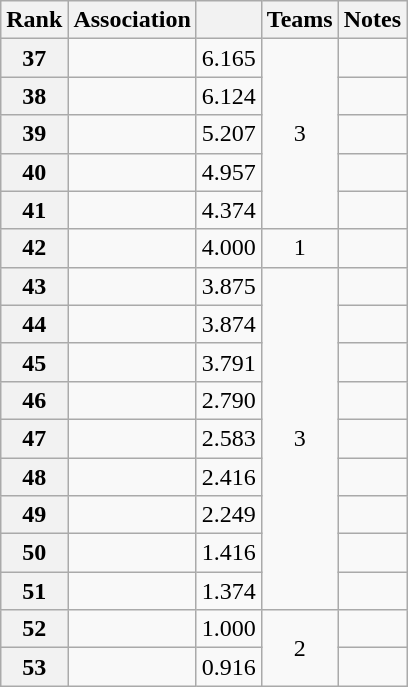<table class="wikitable" style="float:left; margin-right:0.5em;">
<tr>
<th>Rank</th>
<th>Association</th>
<th></th>
<th>Teams</th>
<th>Notes</th>
</tr>
<tr>
<th>37</th>
<td></td>
<td align=right>6.165</td>
<td align=center rowspan=5>3</td>
<td></td>
</tr>
<tr>
<th>38</th>
<td></td>
<td align=right>6.124</td>
<td></td>
</tr>
<tr>
<th>39</th>
<td></td>
<td align=right>5.207</td>
<td></td>
</tr>
<tr>
<th>40</th>
<td></td>
<td align=right>4.957</td>
<td></td>
</tr>
<tr>
<th>41</th>
<td></td>
<td align=right>4.374</td>
<td></td>
</tr>
<tr>
<th>42</th>
<td></td>
<td align=right>4.000</td>
<td align=center>1</td>
<td></td>
</tr>
<tr>
<th>43</th>
<td></td>
<td align=right>3.875</td>
<td align=center rowspan=9>3</td>
<td></td>
</tr>
<tr>
<th>44</th>
<td></td>
<td align=right>3.874</td>
<td></td>
</tr>
<tr>
<th>45</th>
<td></td>
<td align=right>3.791</td>
<td></td>
</tr>
<tr>
<th>46</th>
<td></td>
<td align=right>2.790</td>
<td></td>
</tr>
<tr>
<th>47</th>
<td></td>
<td align=right>2.583</td>
<td></td>
</tr>
<tr>
<th>48</th>
<td></td>
<td align=right>2.416</td>
<td></td>
</tr>
<tr>
<th>49</th>
<td></td>
<td align=right>2.249</td>
<td></td>
</tr>
<tr>
<th>50</th>
<td></td>
<td align=right>1.416</td>
<td></td>
</tr>
<tr>
<th>51</th>
<td></td>
<td align=right>1.374</td>
<td></td>
</tr>
<tr>
<th>52</th>
<td></td>
<td align=right>1.000</td>
<td align=center rowspan=2>2</td>
<td></td>
</tr>
<tr>
<th>53</th>
<td></td>
<td align=right>0.916</td>
<td></td>
</tr>
</table>
